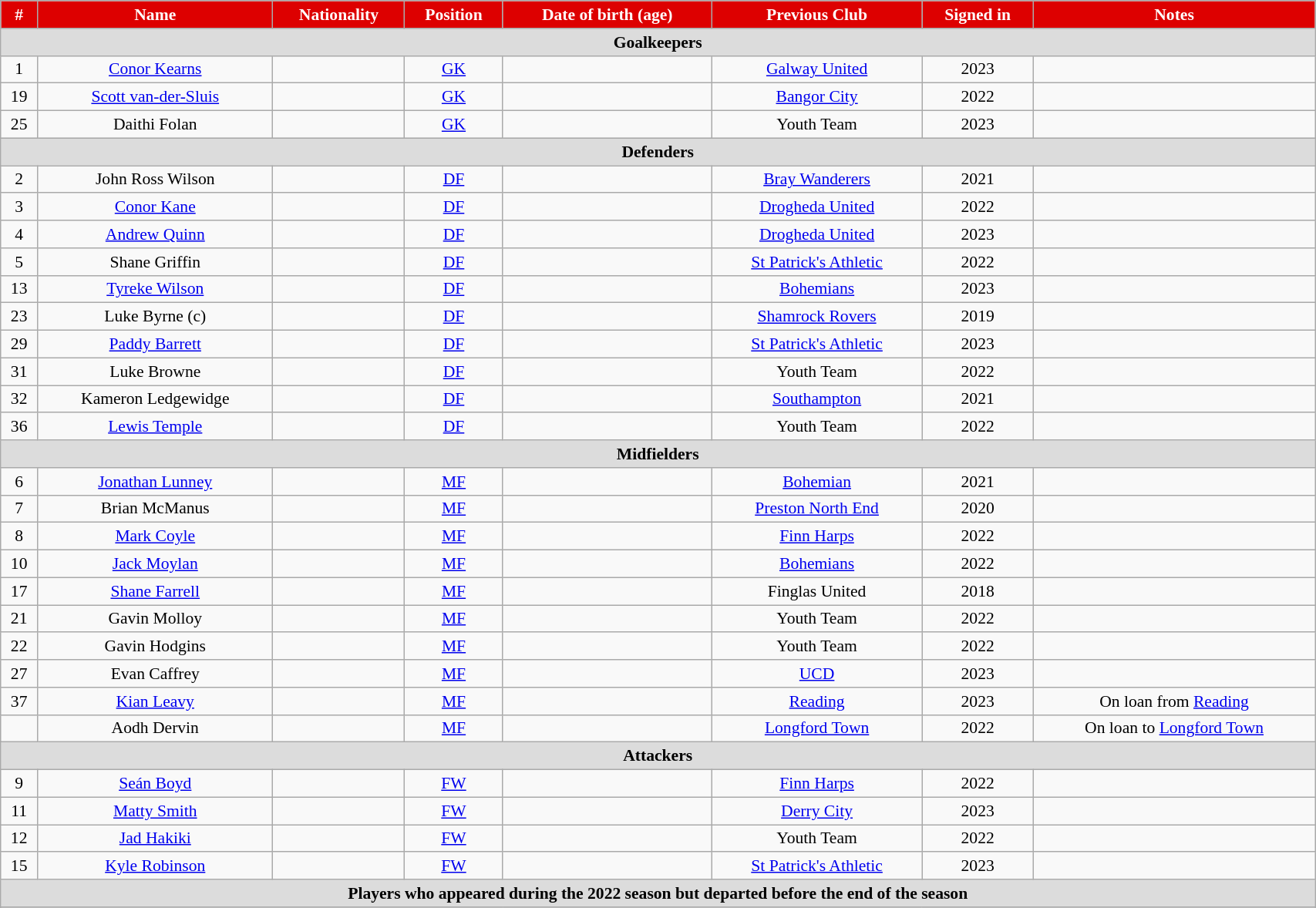<table class="wikitable" style="text-align:center; font-size:90%; width:90%;">
<tr>
<th style="background:#d00; color:white;">#</th>
<th style="background:#d00; color:white;">Name</th>
<th style="background:#d00; color:white;">Nationality</th>
<th style="background:#d00; color:white;">Position</th>
<th style="background:#d00; color:white;">Date of birth (age)</th>
<th style="background:#d00; color:white;">Previous Club</th>
<th style="background:#d00; color:white;">Signed in</th>
<th style="background:#d00; color:white;">Notes</th>
</tr>
<tr>
<th colspan="9" scope="row" style="background:#dcdcdc;">Goalkeepers</th>
</tr>
<tr>
<td>1</td>
<td><a href='#'>Conor Kearns</a></td>
<td></td>
<td><a href='#'>GK</a></td>
<td></td>
<td><a href='#'>Galway United</a></td>
<td>2023</td>
<td></td>
</tr>
<tr>
<td>19</td>
<td><a href='#'>Scott van-der-Sluis</a></td>
<td></td>
<td><a href='#'>GK</a></td>
<td></td>
<td><a href='#'>Bangor City</a></td>
<td>2022</td>
<td></td>
</tr>
<tr>
<td>25</td>
<td>Daithi Folan</td>
<td></td>
<td><a href='#'>GK</a></td>
<td></td>
<td>Youth Team</td>
<td>2023</td>
<td></td>
</tr>
<tr>
<th colspan="9" scope="row" style="background:#dcdcdc;">Defenders</th>
</tr>
<tr>
<td>2</td>
<td>John Ross Wilson</td>
<td></td>
<td><a href='#'>DF</a></td>
<td></td>
<td><a href='#'>Bray Wanderers</a></td>
<td>2021</td>
<td></td>
</tr>
<tr>
<td>3</td>
<td><a href='#'>Conor Kane</a></td>
<td></td>
<td><a href='#'>DF</a></td>
<td></td>
<td><a href='#'>Drogheda United</a></td>
<td>2022</td>
<td></td>
</tr>
<tr>
<td>4</td>
<td><a href='#'>Andrew Quinn</a></td>
<td></td>
<td><a href='#'>DF</a></td>
<td></td>
<td><a href='#'>Drogheda United</a></td>
<td>2023</td>
<td></td>
</tr>
<tr>
<td>5</td>
<td>Shane Griffin</td>
<td></td>
<td><a href='#'>DF</a></td>
<td></td>
<td><a href='#'>St Patrick's Athletic</a></td>
<td>2022</td>
<td></td>
</tr>
<tr>
<td>13</td>
<td><a href='#'>Tyreke Wilson</a></td>
<td></td>
<td><a href='#'>DF</a></td>
<td></td>
<td><a href='#'>Bohemians</a></td>
<td>2023</td>
<td></td>
</tr>
<tr>
<td>23</td>
<td>Luke Byrne (c)</td>
<td></td>
<td><a href='#'>DF</a></td>
<td></td>
<td><a href='#'>Shamrock Rovers</a></td>
<td>2019</td>
<td></td>
</tr>
<tr>
<td>29</td>
<td><a href='#'>Paddy Barrett</a></td>
<td></td>
<td><a href='#'>DF</a></td>
<td></td>
<td><a href='#'>St Patrick's Athletic</a></td>
<td>2023</td>
<td></td>
</tr>
<tr>
<td>31</td>
<td>Luke Browne</td>
<td></td>
<td><a href='#'>DF</a></td>
<td></td>
<td>Youth Team</td>
<td>2022</td>
<td></td>
</tr>
<tr>
<td>32</td>
<td>Kameron Ledgewidge</td>
<td></td>
<td><a href='#'>DF</a></td>
<td></td>
<td><a href='#'>Southampton</a></td>
<td>2021</td>
<td></td>
</tr>
<tr>
<td>36</td>
<td><a href='#'>Lewis Temple</a></td>
<td></td>
<td><a href='#'>DF</a></td>
<td></td>
<td>Youth Team</td>
<td>2022</td>
<td></td>
</tr>
<tr>
<th colspan="9" scope="row" style="background:#dcdcdc;">Midfielders</th>
</tr>
<tr>
<td>6</td>
<td><a href='#'>Jonathan Lunney</a></td>
<td></td>
<td><a href='#'>MF</a></td>
<td></td>
<td><a href='#'>Bohemian</a></td>
<td>2021</td>
<td></td>
</tr>
<tr>
<td>7</td>
<td>Brian McManus</td>
<td></td>
<td><a href='#'>MF</a></td>
<td></td>
<td><a href='#'>Preston North End</a></td>
<td>2020</td>
<td></td>
</tr>
<tr>
<td>8</td>
<td><a href='#'>Mark Coyle</a></td>
<td></td>
<td><a href='#'>MF</a></td>
<td></td>
<td><a href='#'>Finn Harps</a></td>
<td>2022</td>
<td></td>
</tr>
<tr>
<td>10</td>
<td><a href='#'>Jack Moylan</a></td>
<td></td>
<td><a href='#'>MF</a></td>
<td></td>
<td><a href='#'>Bohemians</a></td>
<td>2022</td>
<td></td>
</tr>
<tr>
<td>17</td>
<td><a href='#'>Shane Farrell</a></td>
<td></td>
<td><a href='#'>MF</a></td>
<td></td>
<td>Finglas United</td>
<td>2018</td>
<td></td>
</tr>
<tr>
<td>21</td>
<td>Gavin Molloy</td>
<td></td>
<td><a href='#'>MF</a></td>
<td></td>
<td>Youth Team</td>
<td>2022</td>
<td></td>
</tr>
<tr>
<td>22</td>
<td>Gavin Hodgins</td>
<td></td>
<td><a href='#'>MF</a></td>
<td></td>
<td>Youth Team</td>
<td>2022</td>
<td></td>
</tr>
<tr>
<td>27</td>
<td>Evan Caffrey</td>
<td></td>
<td><a href='#'>MF</a></td>
<td></td>
<td><a href='#'>UCD</a></td>
<td>2023</td>
<td></td>
</tr>
<tr>
<td>37</td>
<td><a href='#'>Kian Leavy</a></td>
<td></td>
<td><a href='#'>MF</a></td>
<td></td>
<td><a href='#'>Reading</a></td>
<td>2023</td>
<td>On loan from <a href='#'>Reading</a></td>
</tr>
<tr>
<td></td>
<td>Aodh Dervin</td>
<td></td>
<td><a href='#'>MF</a></td>
<td></td>
<td><a href='#'>Longford Town</a></td>
<td>2022</td>
<td>On loan to <a href='#'>Longford Town</a></td>
</tr>
<tr>
<th colspan="9" scope="row" style="background:#dcdcdc;">Attackers</th>
</tr>
<tr>
<td>9</td>
<td><a href='#'>Seán Boyd</a></td>
<td></td>
<td><a href='#'>FW</a></td>
<td></td>
<td><a href='#'>Finn Harps</a></td>
<td>2022</td>
<td></td>
</tr>
<tr>
<td>11</td>
<td><a href='#'>Matty Smith</a></td>
<td></td>
<td><a href='#'>FW</a></td>
<td></td>
<td><a href='#'>Derry City</a></td>
<td>2023</td>
<td></td>
</tr>
<tr>
<td>12</td>
<td><a href='#'>Jad Hakiki</a></td>
<td></td>
<td><a href='#'>FW</a></td>
<td></td>
<td>Youth Team</td>
<td>2022</td>
<td></td>
</tr>
<tr>
<td>15</td>
<td><a href='#'>Kyle Robinson</a></td>
<td></td>
<td><a href='#'>FW</a></td>
<td></td>
<td><a href='#'>St Patrick's Athletic</a></td>
<td>2023</td>
<td></td>
</tr>
<tr>
<th colspan="9" style="background:#dcdcdc; text-align:center;">Players who appeared during the 2022 season but departed before the end of the season</th>
</tr>
<tr>
</tr>
<tr>
</tr>
</table>
